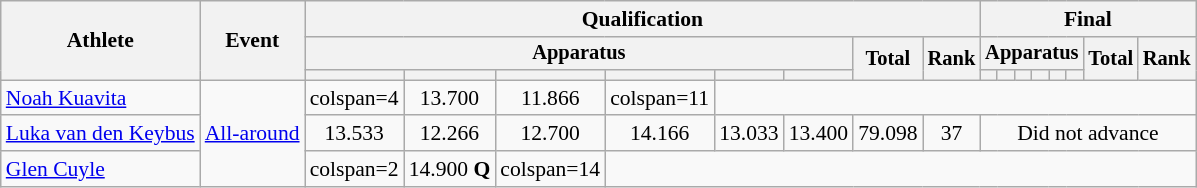<table class="wikitable" style="font-size:90%">
<tr>
<th rowspan=3>Athlete</th>
<th rowspan=3>Event</th>
<th colspan =8>Qualification</th>
<th colspan =8>Final</th>
</tr>
<tr style="font-size:95%">
<th colspan=6>Apparatus</th>
<th rowspan=2>Total</th>
<th rowspan=2>Rank</th>
<th colspan=6>Apparatus</th>
<th rowspan=2>Total</th>
<th rowspan=2>Rank</th>
</tr>
<tr style="font-size:95%">
<th></th>
<th></th>
<th></th>
<th></th>
<th></th>
<th></th>
<th></th>
<th></th>
<th></th>
<th></th>
<th></th>
<th></th>
</tr>
<tr align=center>
<td align=left><a href='#'>Noah Kuavita</a></td>
<td align=left rowspan=3><a href='#'>All-around</a></td>
<td>colspan=4 </td>
<td>13.700</td>
<td>11.866</td>
<td>colspan=11 </td>
</tr>
<tr align=center>
<td align=left><a href='#'>Luka van den Keybus</a></td>
<td>13.533</td>
<td>12.266</td>
<td>12.700</td>
<td>14.166</td>
<td>13.033</td>
<td>13.400</td>
<td>79.098</td>
<td>37</td>
<td colspan=8>Did not advance</td>
</tr>
<tr align=center>
<td align=left><a href='#'>Glen Cuyle</a></td>
<td>colspan=2 </td>
<td>14.900 <strong>Q</strong></td>
<td>colspan=14 </td>
</tr>
</table>
